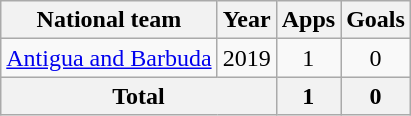<table class="wikitable" style="text-align:center">
<tr>
<th>National team</th>
<th>Year</th>
<th>Apps</th>
<th>Goals</th>
</tr>
<tr>
<td rowspan="1"><a href='#'>Antigua and Barbuda</a></td>
<td>2019</td>
<td>1</td>
<td>0</td>
</tr>
<tr>
<th colspan=2>Total</th>
<th>1</th>
<th>0</th>
</tr>
</table>
